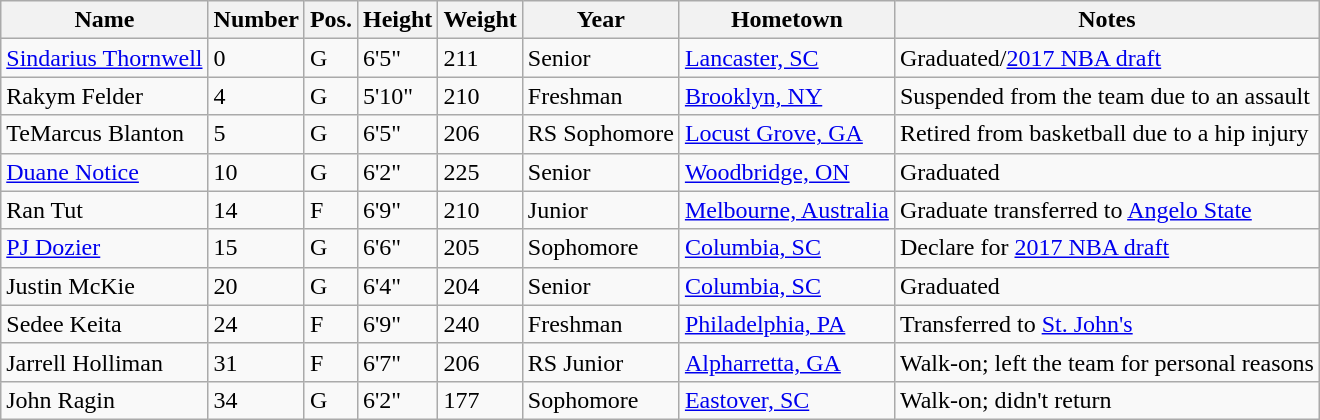<table class="wikitable sortable" border="1">
<tr>
<th>Name</th>
<th>Number</th>
<th>Pos.</th>
<th>Height</th>
<th>Weight</th>
<th>Year</th>
<th>Hometown</th>
<th class="unsortable">Notes</th>
</tr>
<tr>
<td><a href='#'>Sindarius Thornwell</a></td>
<td>0</td>
<td>G</td>
<td>6'5"</td>
<td>211</td>
<td>Senior</td>
<td><a href='#'>Lancaster, SC</a></td>
<td>Graduated/<a href='#'>2017 NBA draft</a></td>
</tr>
<tr>
<td>Rakym Felder</td>
<td>4</td>
<td>G</td>
<td>5'10"</td>
<td>210</td>
<td>Freshman</td>
<td><a href='#'>Brooklyn, NY</a></td>
<td>Suspended from the team due to an assault</td>
</tr>
<tr>
<td>TeMarcus Blanton</td>
<td>5</td>
<td>G</td>
<td>6'5"</td>
<td>206</td>
<td>RS Sophomore</td>
<td><a href='#'>Locust Grove, GA</a></td>
<td>Retired from basketball due to a hip injury</td>
</tr>
<tr>
<td><a href='#'>Duane Notice</a></td>
<td>10</td>
<td>G</td>
<td>6'2"</td>
<td>225</td>
<td>Senior</td>
<td><a href='#'>Woodbridge, ON</a></td>
<td>Graduated</td>
</tr>
<tr>
<td>Ran Tut</td>
<td>14</td>
<td>F</td>
<td>6'9"</td>
<td>210</td>
<td>Junior</td>
<td><a href='#'>Melbourne, Australia</a></td>
<td>Graduate transferred to <a href='#'>Angelo State</a></td>
</tr>
<tr>
<td><a href='#'>PJ Dozier</a></td>
<td>15</td>
<td>G</td>
<td>6'6"</td>
<td>205</td>
<td>Sophomore</td>
<td><a href='#'>Columbia, SC</a></td>
<td>Declare for <a href='#'>2017 NBA draft</a></td>
</tr>
<tr>
<td>Justin McKie</td>
<td>20</td>
<td>G</td>
<td>6'4"</td>
<td>204</td>
<td>Senior</td>
<td><a href='#'>Columbia, SC</a></td>
<td>Graduated</td>
</tr>
<tr>
<td>Sedee Keita</td>
<td>24</td>
<td>F</td>
<td>6'9"</td>
<td>240</td>
<td>Freshman</td>
<td><a href='#'>Philadelphia, PA</a></td>
<td>Transferred to <a href='#'>St. John's</a></td>
</tr>
<tr>
<td>Jarrell Holliman</td>
<td>31</td>
<td>F</td>
<td>6'7"</td>
<td>206</td>
<td>RS Junior</td>
<td><a href='#'>Alpharretta, GA</a></td>
<td>Walk-on; left the team for personal reasons</td>
</tr>
<tr>
<td>John Ragin</td>
<td>34</td>
<td>G</td>
<td>6'2"</td>
<td>177</td>
<td>Sophomore</td>
<td><a href='#'>Eastover, SC</a></td>
<td>Walk-on; didn't return</td>
</tr>
</table>
